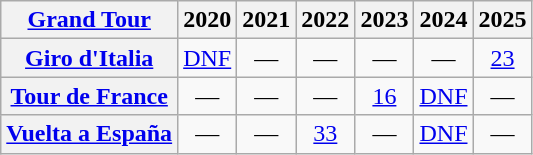<table class="wikitable plainrowheaders">
<tr>
<th scope="col"><a href='#'>Grand Tour</a></th>
<th scope="col">2020</th>
<th scope="col">2021</th>
<th scope="col">2022</th>
<th scope="col">2023</th>
<th scope="col">2024</th>
<th scope="col">2025</th>
</tr>
<tr style="text-align:center;">
<th scope="row"> <a href='#'>Giro d'Italia</a></th>
<td><a href='#'>DNF</a></td>
<td>—</td>
<td>—</td>
<td>—</td>
<td>—</td>
<td><a href='#'>23</a></td>
</tr>
<tr style="text-align:center;">
<th scope="row"> <a href='#'>Tour de France</a></th>
<td>—</td>
<td>—</td>
<td>—</td>
<td><a href='#'>16</a></td>
<td><a href='#'>DNF</a></td>
<td>—</td>
</tr>
<tr style="text-align:center;">
<th scope="row"> <a href='#'>Vuelta a España</a></th>
<td>—</td>
<td>—</td>
<td><a href='#'>33</a></td>
<td>—</td>
<td><a href='#'>DNF</a></td>
<td>—</td>
</tr>
</table>
